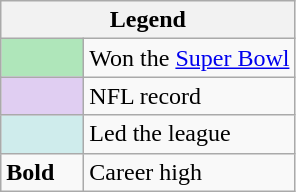<table class="wikitable mw-collapsible mw-collapsed">
<tr>
<th colspan="3">Legend</th>
</tr>
<tr>
<td style="background:#afe6ba; width:3em;"></td>
<td>Won the <a href='#'>Super Bowl</a></td>
</tr>
<tr>
<td style="background:#e0cef2; width:3em;"></td>
<td>NFL record</td>
</tr>
<tr>
<td style="background:#cfecec; width:3em;"></td>
<td>Led the league</td>
</tr>
<tr>
<td><strong>Bold</strong></td>
<td>Career high</td>
</tr>
</table>
